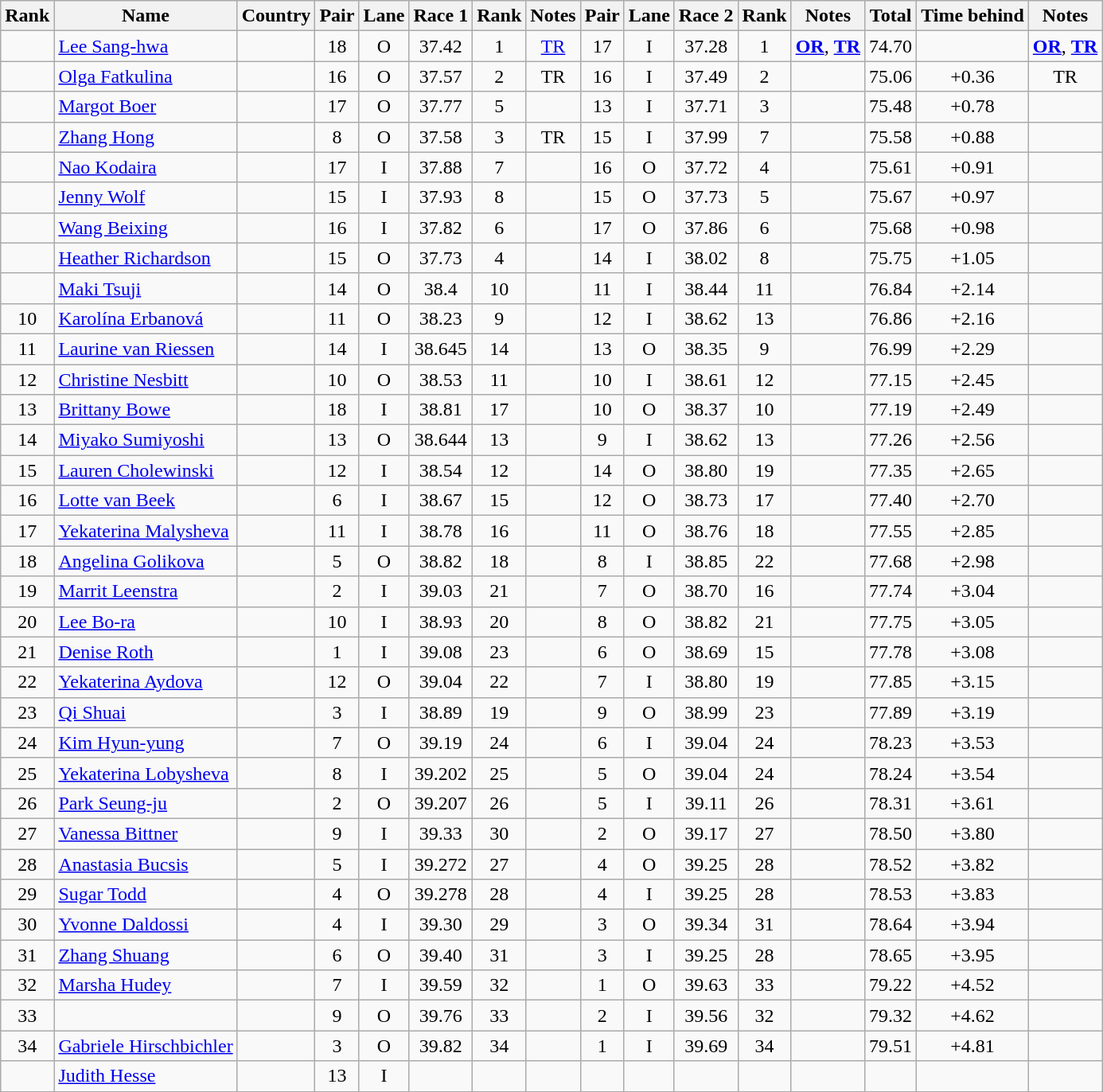<table class="wikitable sortable" style="text-align:center">
<tr>
<th>Rank</th>
<th>Name</th>
<th>Country</th>
<th>Pair</th>
<th>Lane</th>
<th>Race 1</th>
<th>Rank</th>
<th>Notes</th>
<th>Pair</th>
<th>Lane</th>
<th>Race 2</th>
<th>Rank</th>
<th>Notes</th>
<th>Total</th>
<th>Time behind</th>
<th>Notes</th>
</tr>
<tr>
<td></td>
<td align="left"><a href='#'>Lee Sang-hwa</a></td>
<td align="left"></td>
<td>18</td>
<td>O</td>
<td>37.42</td>
<td>1</td>
<td><a href='#'>TR</a></td>
<td>17</td>
<td>I</td>
<td>37.28</td>
<td>1</td>
<td><strong><a href='#'>OR</a></strong>, <strong><a href='#'>TR</a></strong></td>
<td>74.70</td>
<td></td>
<td><strong><a href='#'>OR</a></strong>, <strong><a href='#'>TR</a></strong></td>
</tr>
<tr>
<td></td>
<td align="left"><a href='#'>Olga Fatkulina</a></td>
<td align="left"></td>
<td>16</td>
<td>O</td>
<td>37.57</td>
<td>2</td>
<td>TR</td>
<td>16</td>
<td>I</td>
<td>37.49</td>
<td>2</td>
<td></td>
<td>75.06</td>
<td>+0.36</td>
<td>TR</td>
</tr>
<tr>
<td></td>
<td align="left"><a href='#'>Margot Boer</a></td>
<td align="left"></td>
<td>17</td>
<td>O</td>
<td>37.77</td>
<td>5</td>
<td></td>
<td>13</td>
<td>I</td>
<td>37.71</td>
<td>3</td>
<td></td>
<td>75.48</td>
<td>+0.78</td>
<td></td>
</tr>
<tr>
<td></td>
<td align="left"><a href='#'>Zhang Hong</a></td>
<td align="left"></td>
<td>8</td>
<td>O</td>
<td>37.58</td>
<td>3</td>
<td>TR</td>
<td>15</td>
<td>I</td>
<td>37.99</td>
<td>7</td>
<td></td>
<td>75.58</td>
<td>+0.88</td>
<td></td>
</tr>
<tr>
<td></td>
<td align="left"><a href='#'>Nao Kodaira</a></td>
<td align="left"></td>
<td>17</td>
<td>I</td>
<td>37.88</td>
<td>7</td>
<td></td>
<td>16</td>
<td>O</td>
<td>37.72</td>
<td>4</td>
<td></td>
<td>75.61</td>
<td>+0.91</td>
<td></td>
</tr>
<tr>
<td></td>
<td align="left"><a href='#'>Jenny Wolf</a></td>
<td align="left"></td>
<td>15</td>
<td>I</td>
<td>37.93</td>
<td>8</td>
<td></td>
<td>15</td>
<td>O</td>
<td>37.73</td>
<td>5</td>
<td></td>
<td>75.67</td>
<td>+0.97</td>
<td></td>
</tr>
<tr>
<td></td>
<td align="left"><a href='#'>Wang Beixing</a></td>
<td align="left"></td>
<td>16</td>
<td>I</td>
<td>37.82</td>
<td>6</td>
<td></td>
<td>17</td>
<td>O</td>
<td>37.86</td>
<td>6</td>
<td></td>
<td>75.68</td>
<td>+0.98</td>
<td></td>
</tr>
<tr>
<td></td>
<td align="left"><a href='#'>Heather Richardson</a></td>
<td align="left"></td>
<td>15</td>
<td>O</td>
<td>37.73</td>
<td>4</td>
<td></td>
<td>14</td>
<td>I</td>
<td>38.02</td>
<td>8</td>
<td></td>
<td>75.75</td>
<td>+1.05</td>
<td></td>
</tr>
<tr>
<td></td>
<td align="left"><a href='#'>Maki Tsuji</a></td>
<td align="left"></td>
<td>14</td>
<td>O</td>
<td>38.4</td>
<td>10</td>
<td></td>
<td>11</td>
<td>I</td>
<td>38.44</td>
<td>11</td>
<td></td>
<td>76.84</td>
<td>+2.14</td>
<td></td>
</tr>
<tr>
<td>10</td>
<td align="left"><a href='#'>Karolína Erbanová</a></td>
<td align="left"></td>
<td>11</td>
<td>O</td>
<td>38.23</td>
<td>9</td>
<td></td>
<td>12</td>
<td>I</td>
<td>38.62</td>
<td>13</td>
<td></td>
<td>76.86</td>
<td>+2.16</td>
<td></td>
</tr>
<tr>
<td>11</td>
<td align="left"><a href='#'>Laurine van Riessen</a></td>
<td align="left"></td>
<td>14</td>
<td>I</td>
<td>38.645</td>
<td>14</td>
<td></td>
<td>13</td>
<td>O</td>
<td>38.35</td>
<td>9</td>
<td></td>
<td>76.99</td>
<td>+2.29</td>
<td></td>
</tr>
<tr>
<td>12</td>
<td align="left"><a href='#'>Christine Nesbitt</a></td>
<td align="left"></td>
<td>10</td>
<td>O</td>
<td>38.53</td>
<td>11</td>
<td></td>
<td>10</td>
<td>I</td>
<td>38.61</td>
<td>12</td>
<td></td>
<td>77.15</td>
<td>+2.45</td>
<td></td>
</tr>
<tr>
<td>13</td>
<td align="left"><a href='#'>Brittany Bowe</a></td>
<td align="left"></td>
<td>18</td>
<td>I</td>
<td>38.81</td>
<td>17</td>
<td></td>
<td>10</td>
<td>O</td>
<td>38.37</td>
<td>10</td>
<td></td>
<td>77.19</td>
<td>+2.49</td>
<td></td>
</tr>
<tr>
<td>14</td>
<td align="left"><a href='#'>Miyako Sumiyoshi</a></td>
<td align="left"></td>
<td>13</td>
<td>O</td>
<td>38.644</td>
<td>13</td>
<td></td>
<td>9</td>
<td>I</td>
<td>38.62</td>
<td>13</td>
<td></td>
<td>77.26</td>
<td>+2.56</td>
<td></td>
</tr>
<tr>
<td>15</td>
<td align="left"><a href='#'>Lauren Cholewinski</a></td>
<td align="left"></td>
<td>12</td>
<td>I</td>
<td>38.54</td>
<td>12</td>
<td></td>
<td>14</td>
<td>O</td>
<td>38.80</td>
<td>19</td>
<td></td>
<td>77.35</td>
<td>+2.65</td>
<td></td>
</tr>
<tr>
<td>16</td>
<td align="left"><a href='#'>Lotte van Beek</a></td>
<td align="left"></td>
<td>6</td>
<td>I</td>
<td>38.67</td>
<td>15</td>
<td></td>
<td>12</td>
<td>O</td>
<td>38.73</td>
<td>17</td>
<td></td>
<td>77.40</td>
<td>+2.70</td>
<td></td>
</tr>
<tr>
<td>17</td>
<td align="left"><a href='#'>Yekaterina Malysheva</a></td>
<td align="left"></td>
<td>11</td>
<td>I</td>
<td>38.78</td>
<td>16</td>
<td></td>
<td>11</td>
<td>O</td>
<td>38.76</td>
<td>18</td>
<td></td>
<td>77.55</td>
<td>+2.85</td>
<td></td>
</tr>
<tr>
<td>18</td>
<td align="left"><a href='#'>Angelina Golikova</a></td>
<td align="left"></td>
<td>5</td>
<td>O</td>
<td>38.82</td>
<td>18</td>
<td></td>
<td>8</td>
<td>I</td>
<td>38.85</td>
<td>22</td>
<td></td>
<td>77.68</td>
<td>+2.98</td>
<td></td>
</tr>
<tr>
<td>19</td>
<td align="left"><a href='#'>Marrit Leenstra</a></td>
<td align="left"></td>
<td>2</td>
<td>I</td>
<td>39.03</td>
<td>21</td>
<td></td>
<td>7</td>
<td>O</td>
<td>38.70</td>
<td>16</td>
<td></td>
<td>77.74</td>
<td>+3.04</td>
<td></td>
</tr>
<tr>
<td>20</td>
<td align="left"><a href='#'>Lee Bo-ra</a></td>
<td align="left"></td>
<td>10</td>
<td>I</td>
<td>38.93</td>
<td>20</td>
<td></td>
<td>8</td>
<td>O</td>
<td>38.82</td>
<td>21</td>
<td></td>
<td>77.75</td>
<td>+3.05</td>
<td></td>
</tr>
<tr>
<td>21</td>
<td align="left"><a href='#'>Denise Roth</a></td>
<td align="left"></td>
<td>1</td>
<td>I</td>
<td>39.08</td>
<td>23</td>
<td></td>
<td>6</td>
<td>O</td>
<td>38.69</td>
<td>15</td>
<td></td>
<td>77.78</td>
<td>+3.08</td>
<td></td>
</tr>
<tr>
<td>22</td>
<td align="left"><a href='#'>Yekaterina Aydova</a></td>
<td align="left"></td>
<td>12</td>
<td>O</td>
<td>39.04</td>
<td>22</td>
<td></td>
<td>7</td>
<td>I</td>
<td>38.80</td>
<td>19</td>
<td></td>
<td>77.85</td>
<td>+3.15</td>
<td></td>
</tr>
<tr>
<td>23</td>
<td align="left"><a href='#'>Qi Shuai</a></td>
<td align="left"></td>
<td>3</td>
<td>I</td>
<td>38.89</td>
<td>19</td>
<td></td>
<td>9</td>
<td>O</td>
<td>38.99</td>
<td>23</td>
<td></td>
<td>77.89</td>
<td>+3.19</td>
<td></td>
</tr>
<tr>
<td>24</td>
<td align="left"><a href='#'>Kim Hyun-yung</a></td>
<td align="left"></td>
<td>7</td>
<td>O</td>
<td>39.19</td>
<td>24</td>
<td></td>
<td>6</td>
<td>I</td>
<td>39.04</td>
<td>24</td>
<td></td>
<td>78.23</td>
<td>+3.53</td>
<td></td>
</tr>
<tr>
<td>25</td>
<td align="left"><a href='#'>Yekaterina Lobysheva</a></td>
<td align="left"></td>
<td>8</td>
<td>I</td>
<td>39.202</td>
<td>25</td>
<td></td>
<td>5</td>
<td>O</td>
<td>39.04</td>
<td>24</td>
<td></td>
<td>78.24</td>
<td>+3.54</td>
<td></td>
</tr>
<tr>
<td>26</td>
<td align="left"><a href='#'>Park Seung-ju</a></td>
<td align="left"></td>
<td>2</td>
<td>O</td>
<td>39.207</td>
<td>26</td>
<td></td>
<td>5</td>
<td>I</td>
<td>39.11</td>
<td>26</td>
<td></td>
<td>78.31</td>
<td>+3.61</td>
<td></td>
</tr>
<tr>
<td>27</td>
<td align="left"><a href='#'>Vanessa Bittner</a></td>
<td align="left"></td>
<td>9</td>
<td>I</td>
<td>39.33</td>
<td>30</td>
<td></td>
<td>2</td>
<td>O</td>
<td>39.17</td>
<td>27</td>
<td></td>
<td>78.50</td>
<td>+3.80</td>
<td></td>
</tr>
<tr>
<td>28</td>
<td align="left"><a href='#'>Anastasia Bucsis</a></td>
<td align="left"></td>
<td>5</td>
<td>I</td>
<td>39.272</td>
<td>27</td>
<td></td>
<td>4</td>
<td>O</td>
<td>39.25</td>
<td>28</td>
<td></td>
<td>78.52</td>
<td>+3.82</td>
<td></td>
</tr>
<tr>
<td>29</td>
<td align="left"><a href='#'>Sugar Todd</a></td>
<td align="left"></td>
<td>4</td>
<td>O</td>
<td>39.278</td>
<td>28</td>
<td></td>
<td>4</td>
<td>I</td>
<td>39.25</td>
<td>28</td>
<td></td>
<td>78.53</td>
<td>+3.83</td>
<td></td>
</tr>
<tr>
<td>30</td>
<td align="left"><a href='#'>Yvonne Daldossi</a></td>
<td align="left"></td>
<td>4</td>
<td>I</td>
<td>39.30</td>
<td>29</td>
<td></td>
<td>3</td>
<td>O</td>
<td>39.34</td>
<td>31</td>
<td></td>
<td>78.64</td>
<td>+3.94</td>
<td></td>
</tr>
<tr>
<td>31</td>
<td align="left"><a href='#'>Zhang Shuang</a></td>
<td align="left"></td>
<td>6</td>
<td>O</td>
<td>39.40</td>
<td>31</td>
<td></td>
<td>3</td>
<td>I</td>
<td>39.25</td>
<td>28</td>
<td></td>
<td>78.65</td>
<td>+3.95</td>
<td></td>
</tr>
<tr>
<td>32</td>
<td align="left"><a href='#'>Marsha Hudey</a></td>
<td align="left"></td>
<td>7</td>
<td>I</td>
<td>39.59</td>
<td>32</td>
<td></td>
<td>1</td>
<td>O</td>
<td>39.63</td>
<td>33</td>
<td></td>
<td>79.22</td>
<td>+4.52</td>
<td></td>
</tr>
<tr>
<td>33</td>
<td align="left"></td>
<td align="left"></td>
<td>9</td>
<td>O</td>
<td>39.76</td>
<td>33</td>
<td></td>
<td>2</td>
<td>I</td>
<td>39.56</td>
<td>32</td>
<td></td>
<td>79.32</td>
<td>+4.62</td>
<td></td>
</tr>
<tr>
<td>34</td>
<td align="left"><a href='#'>Gabriele Hirschbichler</a></td>
<td align="left"></td>
<td>3</td>
<td>O</td>
<td>39.82</td>
<td>34</td>
<td></td>
<td>1</td>
<td>I</td>
<td>39.69</td>
<td>34</td>
<td></td>
<td>79.51</td>
<td>+4.81</td>
<td></td>
</tr>
<tr>
<td></td>
<td align="left"><a href='#'>Judith Hesse</a></td>
<td align="left"></td>
<td>13</td>
<td>I</td>
<td></td>
<td></td>
<td></td>
<td></td>
<td></td>
<td></td>
<td></td>
<td></td>
<td></td>
<td></td>
<td></td>
</tr>
</table>
